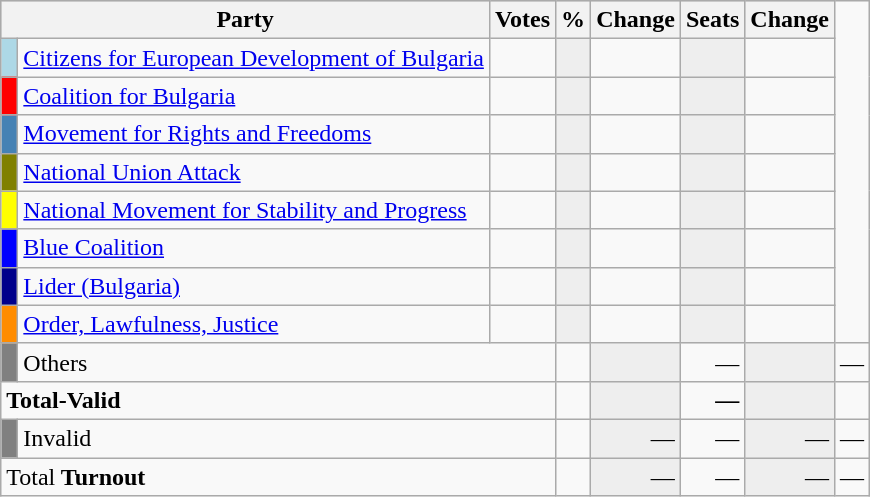<table class="wikitable" border="1">
<tr style="background-color:#C9C9C9">
<th align=left colspan=2 valign=top>Party</th>
<th align-right>Votes</th>
<th align=right>%</th>
<th align=right>Change</th>
<th align=right>Seats</th>
<th align=right>Change</th>
</tr>
<tr>
<td bgcolor="lightblue"> </td>
<td align=left><a href='#'>Citizens for European Development of Bulgaria</a></td>
<td align=right></td>
<td align=right style="background-color:#EEEEEE"></td>
<td align=right></td>
<td align=right style="background-color:#EEEEEE"></td>
<td align=right></td>
</tr>
<tr>
<td bgcolor="red"> </td>
<td align=left><a href='#'>Coalition for Bulgaria</a></td>
<td align=right></td>
<td align=right style="background-color:#EEEEEE"></td>
<td align=right></td>
<td align=right style="background-color:#EEEEEE"></td>
<td align=right></td>
</tr>
<tr>
<td bgcolor="#4682B4"> </td>
<td align=left><a href='#'>Movement for Rights and Freedoms</a></td>
<td align=right></td>
<td align=right style="background-color:#EEEEEE"></td>
<td align=right></td>
<td align=right style="background-color:#EEEEEE"></td>
<td align=right></td>
</tr>
<tr>
<td bgcolor="#808000"> </td>
<td align=left><a href='#'>National Union Attack</a></td>
<td align=right></td>
<td align=right style="background-color:#EEEEEE"></td>
<td align=right></td>
<td align=right style="background-color:#EEEEEE"></td>
<td align=right></td>
</tr>
<tr>
<td bgcolor="yellow"> </td>
<td align=left><a href='#'>National Movement for Stability and Progress</a></td>
<td align=right></td>
<td align=right style="background-color:#EEEEEE"></td>
<td align=right></td>
<td align=right style="background-color:#EEEEEE"></td>
<td align=right></td>
</tr>
<tr>
<td bgcolor="blue"> </td>
<td align=left><a href='#'>Blue Coalition</a></td>
<td align=right></td>
<td align=right style="background-color:#EEEEEE"></td>
<td align=right></td>
<td align=right style="background-color:#EEEEEE"></td>
<td align=right></td>
</tr>
<tr>
<td bgcolor="darkblue"> </td>
<td align=left><a href='#'>Lider (Bulgaria)</a></td>
<td align=right></td>
<td align=right style="background-color:#EEEEEE"></td>
<td align=right></td>
<td align=right style="background-color:#EEEEEE"></td>
<td align=right></td>
</tr>
<tr>
<td bgcolor="darkorange"> </td>
<td align=left><a href='#'>Order, Lawfulness, Justice</a></td>
<td align=right></td>
<td align=right style="background-color:#EEEEEE"></td>
<td align=right></td>
<td align=right style="background-color:#EEEEEE"></td>
<td align=right></td>
</tr>
<tr>
<td bgcolor="grey"> </td>
<td align=left colspan=2>Others</td>
<td align=right></td>
<td align=right style="background-color:#EEEEEE"></td>
<td align=right>—</td>
<td align=right style="background-color:#EEEEEE"></td>
<td align=right>—</td>
</tr>
<tr>
<td align=left colspan=3><strong>Total-Valid</strong></td>
<td align=right></td>
<td align=right style="background-color:#EEEEEE"></td>
<td align=right><strong>—<em></td>
<td align=right style="background-color:#EEEEEE"></td>
<td align=right></td>
</tr>
<tr>
<td bgcolor="grey"></td>
<td align=left colspan=2>Invalid</td>
<td align=right></td>
<td align=right style="background-color:#EEEEEE">—</td>
<td align=right>—</td>
<td align=right style="background-color:#EEEEEE">—</td>
<td align=right>—</td>
</tr>
<tr>
<td align=left colspan=3></strong>Total<strong>      </em> Turnout<em></td>
<td align=right></td>
<td align=right style="background-color:#EEEEEE"></strong>—<strong></td>
<td align=right></strong>—<strong></td>
<td align=right style="background-color:#EEEEEE"></strong>—<strong></td>
<td align=right></strong>—<strong></td>
</tr>
</table>
